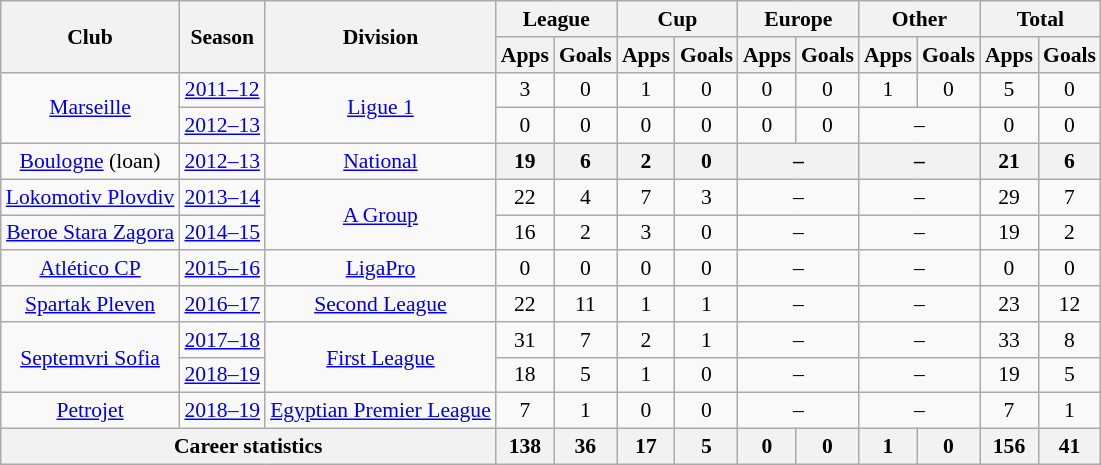<table class="wikitable" style="font-size:90%; text-align: center">
<tr>
<th rowspan=2>Club</th>
<th rowspan=2>Season</th>
<th rowspan="2">Division</th>
<th colspan=2>League</th>
<th colspan=2>Cup</th>
<th colspan=2>Europe</th>
<th colspan=2>Other</th>
<th colspan=2>Total</th>
</tr>
<tr>
<th>Apps</th>
<th>Goals</th>
<th>Apps</th>
<th>Goals</th>
<th>Apps</th>
<th>Goals</th>
<th>Apps</th>
<th>Goals</th>
<th>Apps</th>
<th>Goals</th>
</tr>
<tr>
<td rowspan=2><a href='#'>Marseille</a></td>
<td><a href='#'>2011–12</a></td>
<td rowspan="2"><a href='#'>Ligue 1</a></td>
<td>3</td>
<td>0</td>
<td>1</td>
<td>0</td>
<td>0</td>
<td>0</td>
<td>1</td>
<td>0</td>
<td>5</td>
<td>0</td>
</tr>
<tr>
<td><a href='#'>2012–13</a></td>
<td>0</td>
<td>0</td>
<td>0</td>
<td>0</td>
<td>0</td>
<td>0</td>
<td colspan="2">–</td>
<td>0</td>
<td>0</td>
</tr>
<tr>
<td rowspan=1><a href='#'>Boulogne</a> (loan)</td>
<td><a href='#'>2012–13</a></td>
<td><a href='#'>National</a></td>
<th>19</th>
<th>6</th>
<th>2</th>
<th>0</th>
<th colspan="2">–</th>
<th colspan="2">–</th>
<th>21</th>
<th>6</th>
</tr>
<tr>
<td rowspan=1><a href='#'>Lokomotiv Plovdiv</a></td>
<td><a href='#'>2013–14</a></td>
<td rowspan="2"><a href='#'>A Group</a></td>
<td>22</td>
<td>4</td>
<td>7</td>
<td>3</td>
<td colspan="2">–</td>
<td colspan="2">–</td>
<td>29</td>
<td>7</td>
</tr>
<tr>
<td rowspan=1><a href='#'>Beroe Stara Zagora</a></td>
<td><a href='#'>2014–15</a></td>
<td>16</td>
<td>2</td>
<td>3</td>
<td>0</td>
<td colspan="2">–</td>
<td colspan="2">–</td>
<td>19</td>
<td>2</td>
</tr>
<tr>
<td rowspan=1><a href='#'>Atlético CP</a></td>
<td><a href='#'>2015–16</a></td>
<td><a href='#'>LigaPro</a></td>
<td>0</td>
<td>0</td>
<td>0</td>
<td>0</td>
<td colspan="2">–</td>
<td colspan="2">–</td>
<td>0</td>
<td>0</td>
</tr>
<tr>
<td><a href='#'>Spartak Pleven</a></td>
<td><a href='#'>2016–17</a></td>
<td rowspan="1"><a href='#'>Second League</a></td>
<td>22</td>
<td>11</td>
<td>1</td>
<td>1</td>
<td colspan="2">–</td>
<td colspan="2">–</td>
<td>23</td>
<td>12</td>
</tr>
<tr>
<td rowspan="2"><a href='#'>Septemvri Sofia</a></td>
<td><a href='#'>2017–18</a></td>
<td rowspan="2"><a href='#'>First League</a></td>
<td>31</td>
<td>7</td>
<td>2</td>
<td>1</td>
<td colspan="2">–</td>
<td colspan="2">–</td>
<td>33</td>
<td>8</td>
</tr>
<tr>
<td><a href='#'>2018–19</a></td>
<td>18</td>
<td>5</td>
<td>1</td>
<td>0</td>
<td colspan="2">–</td>
<td colspan="2">–</td>
<td>19</td>
<td>5</td>
</tr>
<tr>
<td rowspan="1"><a href='#'>Petrojet</a></td>
<td><a href='#'>2018–19</a></td>
<td rowspan="1"><a href='#'>Egyptian Premier League</a></td>
<td>7</td>
<td>1</td>
<td>0</td>
<td>0</td>
<td colspan="2">–</td>
<td colspan="2">–</td>
<td>7</td>
<td>1</td>
</tr>
<tr>
<th colspan=3>Career statistics</th>
<th>138</th>
<th>36</th>
<th>17</th>
<th>5</th>
<th>0</th>
<th>0</th>
<th>1</th>
<th>0</th>
<th>156</th>
<th>41</th>
</tr>
</table>
